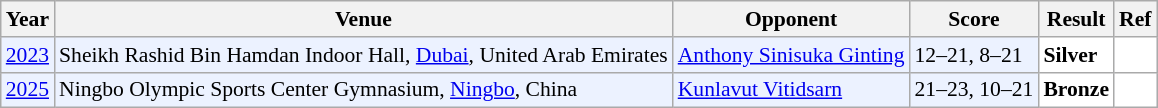<table class="sortable wikitable" style="font-size: 90%;">
<tr>
<th>Year</th>
<th>Venue</th>
<th>Opponent</th>
<th>Score</th>
<th>Result</th>
<th>Ref</th>
</tr>
<tr style="background:#ECF2FF">
<td align="center"><a href='#'>2023</a></td>
<td align="left">Sheikh Rashid Bin Hamdan Indoor Hall, <a href='#'>Dubai</a>, United Arab Emirates</td>
<td align="left"> <a href='#'>Anthony Sinisuka Ginting</a></td>
<td align="left">12–21, 8–21</td>
<td style="text-align:left; background:white"> <strong>Silver</strong></td>
<td style="text-align:center; background:white"></td>
</tr>
<tr style="background:#ECF2FF">
<td align="center"><a href='#'>2025</a></td>
<td align="left">Ningbo Olympic Sports Center Gymnasium, <a href='#'>Ningbo</a>, China</td>
<td align="left"> <a href='#'>Kunlavut Vitidsarn</a></td>
<td align="left">21–23, 10–21</td>
<td style="text-align:left; background: white"> <strong>Bronze</strong></td>
<td style="text-align:center; background: white"></td>
</tr>
</table>
